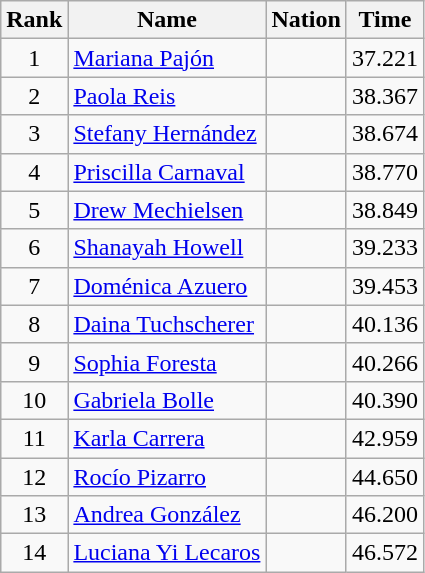<table class="wikitable sortable" style="text-align:center">
<tr>
<th>Rank</th>
<th>Name</th>
<th>Nation</th>
<th>Time</th>
</tr>
<tr>
<td>1</td>
<td align=left><a href='#'>Mariana Pajón</a></td>
<td align=left></td>
<td>37.221</td>
</tr>
<tr>
<td>2</td>
<td align=left><a href='#'>Paola Reis</a></td>
<td align=left></td>
<td>38.367</td>
</tr>
<tr>
<td>3</td>
<td align=left><a href='#'>Stefany Hernández</a></td>
<td align=left></td>
<td>38.674</td>
</tr>
<tr>
<td>4</td>
<td align=left><a href='#'>Priscilla Carnaval</a></td>
<td align=left></td>
<td>38.770</td>
</tr>
<tr>
<td>5</td>
<td align=left><a href='#'>Drew Mechielsen</a></td>
<td align=left></td>
<td>38.849</td>
</tr>
<tr>
<td>6</td>
<td align=left><a href='#'>Shanayah Howell</a></td>
<td align=left></td>
<td>39.233</td>
</tr>
<tr>
<td>7</td>
<td align=left><a href='#'>Doménica Azuero</a></td>
<td align=left></td>
<td>39.453</td>
</tr>
<tr>
<td>8</td>
<td align=left><a href='#'>Daina Tuchscherer</a></td>
<td align=left></td>
<td>40.136</td>
</tr>
<tr>
<td>9</td>
<td align=left><a href='#'>Sophia Foresta</a></td>
<td align=left></td>
<td>40.266</td>
</tr>
<tr>
<td>10</td>
<td align=left><a href='#'>Gabriela Bolle</a></td>
<td align=left></td>
<td>40.390</td>
</tr>
<tr>
<td>11</td>
<td align=left><a href='#'>Karla Carrera</a></td>
<td align=left></td>
<td>42.959</td>
</tr>
<tr>
<td>12</td>
<td align=left><a href='#'>Rocío Pizarro</a></td>
<td align=left></td>
<td>44.650</td>
</tr>
<tr>
<td>13</td>
<td align=left><a href='#'>Andrea González</a></td>
<td align=left></td>
<td>46.200</td>
</tr>
<tr>
<td>14</td>
<td align=left><a href='#'>Luciana Yi Lecaros</a></td>
<td align=left></td>
<td>46.572</td>
</tr>
</table>
